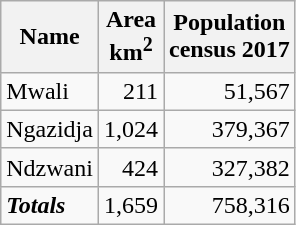<table class="sortable wikitable">
<tr>
<th>Name</th>
<th>Area <br>km<sup>2</sup></th>
<th>Population<br>census 2017</th>
</tr>
<tr>
<td>Mwali</td>
<td align="right">211</td>
<td align="right">51,567</td>
</tr>
<tr>
<td>Ngazidja</td>
<td align="right">1,024</td>
<td align="right">379,367</td>
</tr>
<tr>
<td>Ndzwani</td>
<td align="right">424</td>
<td align="right">327,382</td>
</tr>
<tr>
<td><strong><em>Totals</em></strong></td>
<td align="right">1,659</td>
<td align="right">758,316</td>
</tr>
</table>
